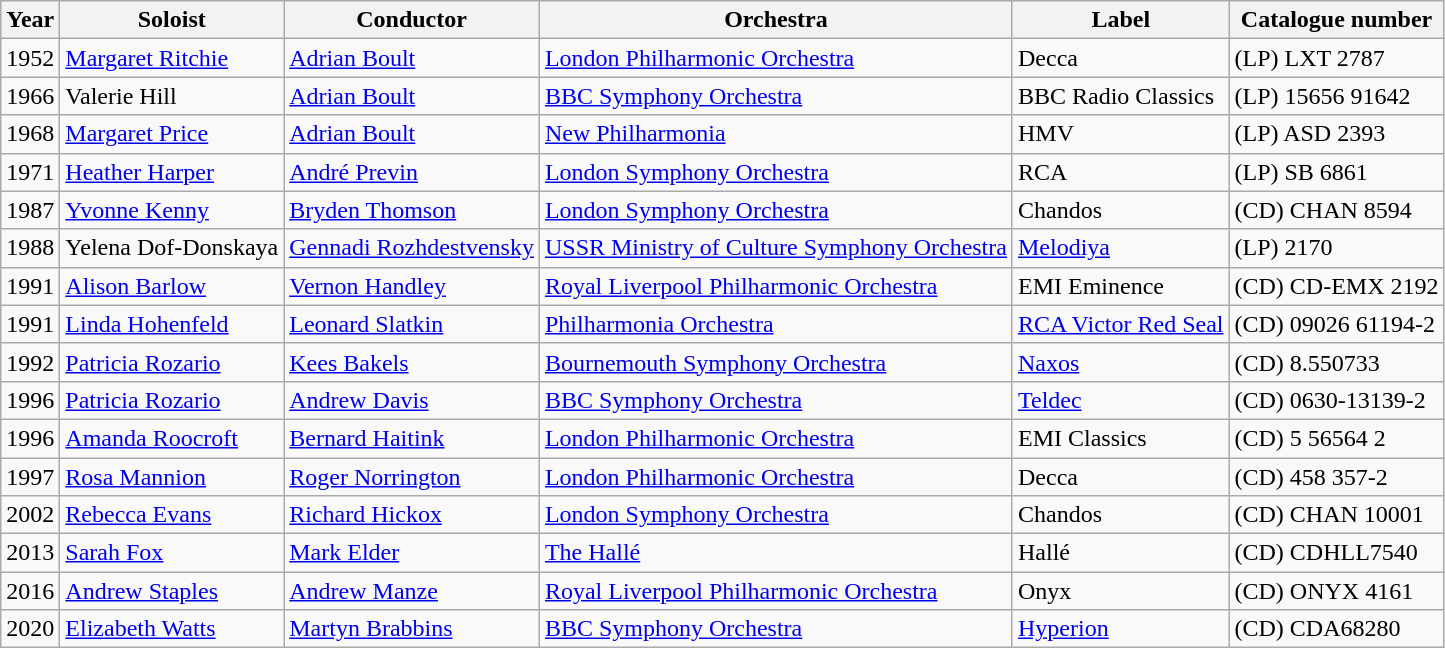<table class="wikitable">
<tr>
<th>Year</th>
<th>Soloist</th>
<th>Conductor</th>
<th>Orchestra</th>
<th>Label</th>
<th>Catalogue number</th>
</tr>
<tr>
<td>1952</td>
<td><a href='#'>Margaret Ritchie</a></td>
<td><a href='#'>Adrian Boult</a></td>
<td><a href='#'>London Philharmonic Orchestra</a></td>
<td>Decca</td>
<td>(LP) LXT 2787</td>
</tr>
<tr>
<td>1966</td>
<td>Valerie Hill</td>
<td><a href='#'>Adrian Boult</a></td>
<td><a href='#'>BBC Symphony Orchestra</a></td>
<td>BBC Radio Classics</td>
<td>(LP) 15656 91642</td>
</tr>
<tr>
<td>1968</td>
<td><a href='#'>Margaret Price</a></td>
<td><a href='#'>Adrian Boult</a></td>
<td><a href='#'>New Philharmonia</a></td>
<td>HMV</td>
<td>(LP) ASD 2393</td>
</tr>
<tr>
<td>1971</td>
<td><a href='#'>Heather Harper</a></td>
<td><a href='#'>André Previn</a></td>
<td><a href='#'>London Symphony Orchestra</a></td>
<td>RCA</td>
<td>(LP) SB 6861</td>
</tr>
<tr>
<td>1987</td>
<td><a href='#'>Yvonne Kenny</a></td>
<td><a href='#'>Bryden Thomson</a></td>
<td><a href='#'>London Symphony Orchestra</a></td>
<td>Chandos</td>
<td>(CD) CHAN 8594</td>
</tr>
<tr>
<td>1988</td>
<td>Yelena Dof-Donskaya</td>
<td><a href='#'>Gennadi Rozhdestvensky</a></td>
<td><a href='#'>USSR Ministry of Culture Symphony Orchestra</a></td>
<td><a href='#'>Melodiya</a></td>
<td>(LP) 2170</td>
</tr>
<tr>
<td>1991</td>
<td><a href='#'>Alison Barlow</a></td>
<td><a href='#'>Vernon Handley</a></td>
<td><a href='#'>Royal Liverpool Philharmonic Orchestra</a></td>
<td>EMI Eminence</td>
<td>(CD) CD-EMX 2192</td>
</tr>
<tr>
<td>1991</td>
<td><a href='#'>Linda Hohenfeld</a></td>
<td><a href='#'>Leonard Slatkin</a></td>
<td><a href='#'>Philharmonia Orchestra</a></td>
<td><a href='#'>RCA Victor Red Seal</a></td>
<td>(CD) 09026 61194-2</td>
</tr>
<tr>
<td>1992</td>
<td><a href='#'>Patricia Rozario</a></td>
<td><a href='#'>Kees Bakels</a></td>
<td><a href='#'>Bournemouth Symphony Orchestra</a></td>
<td><a href='#'>Naxos</a></td>
<td>(CD) 8.550733</td>
</tr>
<tr>
<td>1996</td>
<td><a href='#'>Patricia Rozario</a></td>
<td><a href='#'>Andrew Davis</a></td>
<td><a href='#'>BBC Symphony Orchestra</a></td>
<td><a href='#'>Teldec</a></td>
<td>(CD) 0630-13139-2</td>
</tr>
<tr>
<td>1996</td>
<td><a href='#'>Amanda Roocroft</a></td>
<td><a href='#'>Bernard Haitink</a></td>
<td><a href='#'>London Philharmonic Orchestra</a></td>
<td>EMI Classics</td>
<td>(CD) 5 56564 2</td>
</tr>
<tr>
<td>1997</td>
<td><a href='#'>Rosa Mannion</a></td>
<td><a href='#'>Roger Norrington</a></td>
<td><a href='#'>London Philharmonic Orchestra</a></td>
<td>Decca</td>
<td>(CD) 458 357-2</td>
</tr>
<tr>
<td>2002</td>
<td><a href='#'>Rebecca Evans</a></td>
<td><a href='#'>Richard Hickox</a></td>
<td><a href='#'>London Symphony Orchestra</a></td>
<td>Chandos</td>
<td>(CD) CHAN 10001</td>
</tr>
<tr>
<td>2013</td>
<td><a href='#'>Sarah Fox</a></td>
<td><a href='#'>Mark Elder</a></td>
<td><a href='#'>The Hallé</a></td>
<td>Hallé</td>
<td>(CD) CDHLL7540</td>
</tr>
<tr>
<td>2016</td>
<td><a href='#'>Andrew Staples</a></td>
<td><a href='#'>Andrew Manze</a></td>
<td><a href='#'>Royal Liverpool Philharmonic Orchestra</a></td>
<td>Onyx</td>
<td>(CD) ONYX 4161</td>
</tr>
<tr>
<td>2020</td>
<td><a href='#'>Elizabeth Watts</a></td>
<td><a href='#'>Martyn Brabbins</a></td>
<td><a href='#'>BBC Symphony Orchestra</a></td>
<td><a href='#'>Hyperion</a></td>
<td>(CD) CDA68280</td>
</tr>
</table>
